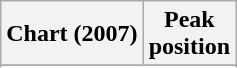<table class="wikitable sortable plainrowheaders" style="text-align:center">
<tr>
<th scope="col">Chart (2007)</th>
<th scope="col">Peak<br>position</th>
</tr>
<tr>
</tr>
<tr>
</tr>
<tr>
</tr>
</table>
